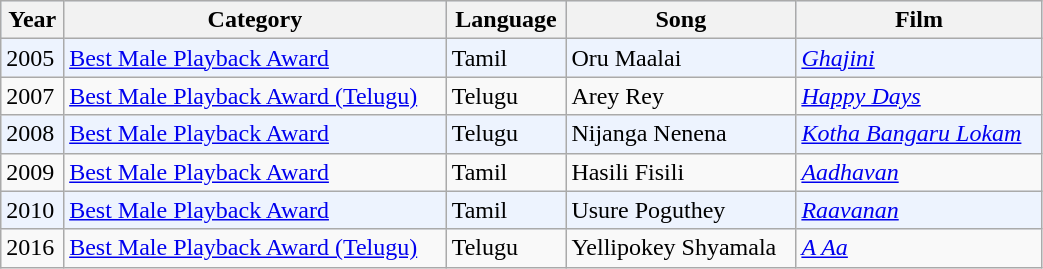<table class="wikitable sortable" width="55%">
<tr bgcolor="#d1e4fd">
<th>Year</th>
<th>Category</th>
<th>Language</th>
<th>Song</th>
<th>Film</th>
</tr>
<tr bgcolor=#edf3fe>
<td>2005</td>
<td><a href='#'>Best Male Playback Award</a></td>
<td>Tamil</td>
<td>Oru Maalai</td>
<td><a href='#'><em>Ghajini</em></a></td>
</tr>
<tr>
<td>2007</td>
<td><a href='#'>Best Male Playback Award (Telugu)</a></td>
<td>Telugu</td>
<td>Arey Rey</td>
<td><a href='#'><em>Happy Days</em></a></td>
</tr>
<tr bgcolor=#edf3fe>
<td>2008</td>
<td><a href='#'>Best Male Playback Award</a></td>
<td>Telugu</td>
<td>Nijanga Nenena</td>
<td><em><a href='#'>Kotha Bangaru Lokam</a></em></td>
</tr>
<tr>
<td>2009</td>
<td><a href='#'>Best Male Playback Award</a></td>
<td>Tamil</td>
<td>Hasili Fisili</td>
<td><em><a href='#'>Aadhavan</a></em></td>
</tr>
<tr bgcolor=#edf3fe>
<td>2010</td>
<td><a href='#'>Best Male Playback Award</a></td>
<td>Tamil</td>
<td>Usure Poguthey</td>
<td><a href='#'><em>Raavanan</em></a></td>
</tr>
<tr>
<td>2016</td>
<td><a href='#'>Best Male Playback Award (Telugu)</a></td>
<td>Telugu</td>
<td>Yellipokey Shyamala</td>
<td><em><a href='#'>A Aa</a></em></td>
</tr>
</table>
